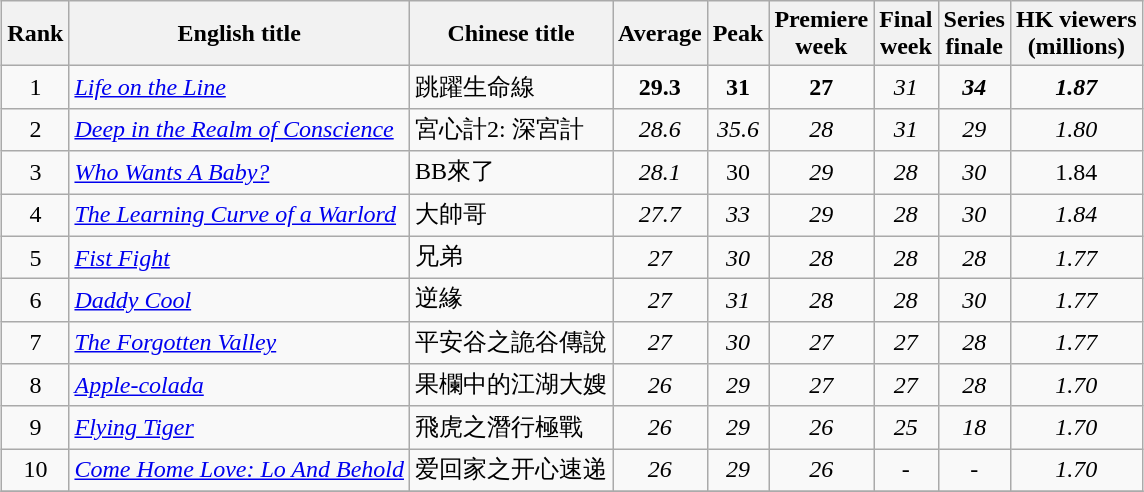<table class="wikitable sortable" style="margin:auto; margin:auto;">
<tr>
<th>Rank</th>
<th>English title</th>
<th>Chinese title</th>
<th>Average</th>
<th>Peak</th>
<th>Premiere<br>week</th>
<th>Final<br>week</th>
<th>Series<br>finale</th>
<th>HK viewers<br>(millions)</th>
</tr>
<tr>
<td style="text-align:center;">1</td>
<td><em><a href='#'>Life on the Line</a></em></td>
<td>跳躍生命線</td>
<td style="text-align:center;"><strong>29.3</strong></td>
<td style="text-align:center;"><strong>31</strong></td>
<td style="text-align:center;"><strong>27</strong></td>
<td style="text-align:center;"><em>31</em></td>
<td style="text-align:center;"><strong><em>34</em></strong></td>
<td style="text-align:center;"><strong><em>1.87</em></strong></td>
</tr>
<tr>
<td style="text-align:center;">2</td>
<td><em><a href='#'>Deep in the Realm of Conscience</a></em></td>
<td>宮心計2: 深宮計</td>
<td style="text-align:center;"><em>28.6</em></td>
<td style="text-align:center;"><em>35.6</em></td>
<td style="text-align:center;"><em>28</em></td>
<td style="text-align:center;"><em>31</em></td>
<td style="text-align:center;"><em>29</em></td>
<td style="text-align:center;"><em>1.80</em></td>
</tr>
<tr>
<td style="text-align:center;">3</td>
<td><em><a href='#'>Who Wants A Baby?</a></em></td>
<td>BB來了</td>
<td style="text-align:center;"><em>28.1</em></td>
<td style="text-align:center;">30</td>
<td style="text-align:center;"><em>29</em></td>
<td style="text-align:center;"><em>28</em></td>
<td style="text-align:center;"><em>30</em></td>
<td style="text-align:center;">1.84</td>
</tr>
<tr>
<td style="text-align:center;">4</td>
<td><em><a href='#'>The Learning Curve of a Warlord</a></em></td>
<td>大帥哥</td>
<td style="text-align:center;"><em>27.7</em></td>
<td style="text-align:center;"><em>33</em></td>
<td style="text-align:center;"><em>29</em></td>
<td style="text-align:center;"><em> 28 </em></td>
<td style="text-align:center;"><em> 30 </em></td>
<td style="text-align:center;"><em>1.84</em></td>
</tr>
<tr>
<td style="text-align:center;">5</td>
<td><em><a href='#'>Fist Fight</a></em></td>
<td>兄弟</td>
<td style="text-align:center;"><em>27</em></td>
<td style="text-align:center;"><em>30</em></td>
<td style="text-align:center;"><em>28</em></td>
<td style="text-align:center;"><em> 28</em></td>
<td style="text-align:center;"><em>28 </em></td>
<td style="text-align:center;"><em>1.77</em></td>
</tr>
<tr>
<td style="text-align:center;">6</td>
<td><em><a href='#'>Daddy Cool</a></em></td>
<td>逆緣</td>
<td style="text-align:center;"><em>27</em></td>
<td style="text-align:center;"><em>31</em></td>
<td style="text-align:center;"><em>28</em></td>
<td style="text-align:center;"><em>28</em></td>
<td style="text-align:center;"><em>30</em></td>
<td style="text-align:center;"><em>1.77</em></td>
</tr>
<tr>
<td style="text-align:center;">7</td>
<td><em><a href='#'>The Forgotten Valley</a></em></td>
<td>平安谷之詭谷傳說</td>
<td style="text-align:center;"><em>27</em></td>
<td style="text-align:center;"><em>30</em></td>
<td style="text-align:center;"><em>27</em></td>
<td style="text-align:center;"><em>27</em></td>
<td style="text-align:center;"><em>28</em></td>
<td style="text-align:center;"><em>1.77</em></td>
</tr>
<tr>
<td style="text-align:center;">8</td>
<td><em><a href='#'>Apple-colada</a></em></td>
<td>果欄中的江湖大嫂</td>
<td style="text-align:center;"><em>26</em></td>
<td style="text-align:center;"><em>29</em></td>
<td style="text-align:center;"><em>27</em></td>
<td style="text-align:center;"><em>27</em></td>
<td style="text-align:center;"><em>28</em></td>
<td style="text-align:center;"><em>1.70</em></td>
</tr>
<tr>
<td style="text-align:center;">9</td>
<td><em><a href='#'>Flying Tiger</a></em></td>
<td>飛虎之潛行極戰</td>
<td style="text-align:center;"><em>26</em></td>
<td style="text-align:center;"><em>29</em></td>
<td style="text-align:center;"><em>26</em></td>
<td style="text-align:center;"><em>25</em></td>
<td style="text-align:center;"><em>18</em></td>
<td style="text-align:center;"><em>1.70</em></td>
</tr>
<tr>
<td style="text-align:center;">10</td>
<td><em><a href='#'>Come Home Love: Lo And Behold</a></em></td>
<td>爱回家之开心速递</td>
<td style="text-align:center;"><em>26</em></td>
<td style="text-align:center;"><em>29</em></td>
<td style="text-align:center;"><em>26</em></td>
<td style="text-align:center;"><em> - </em></td>
<td style="text-align:center;"><em> - </em></td>
<td style="text-align:center;"><em>1.70</em></td>
</tr>
<tr>
</tr>
</table>
